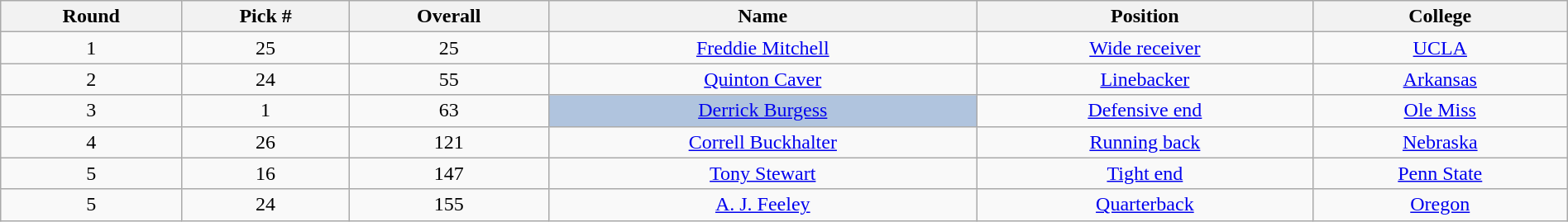<table class="wikitable sortable sortable" style="width: 100%; text-align:center">
<tr>
<th>Round</th>
<th>Pick #</th>
<th>Overall</th>
<th>Name</th>
<th>Position</th>
<th>College</th>
</tr>
<tr>
<td>1</td>
<td>25</td>
<td>25</td>
<td><a href='#'>Freddie Mitchell</a></td>
<td><a href='#'>Wide receiver</a></td>
<td><a href='#'>UCLA</a></td>
</tr>
<tr>
<td>2</td>
<td>24</td>
<td>55</td>
<td><a href='#'>Quinton Caver</a></td>
<td><a href='#'>Linebacker</a></td>
<td><a href='#'>Arkansas</a></td>
</tr>
<tr>
<td>3</td>
<td>1</td>
<td>63</td>
<td bgcolor=lightsteelblue><a href='#'>Derrick Burgess</a></td>
<td><a href='#'>Defensive end</a></td>
<td><a href='#'>Ole Miss</a></td>
</tr>
<tr>
<td>4</td>
<td>26</td>
<td>121</td>
<td><a href='#'>Correll Buckhalter</a></td>
<td><a href='#'>Running back</a></td>
<td><a href='#'>Nebraska</a></td>
</tr>
<tr>
<td>5</td>
<td>16</td>
<td>147</td>
<td><a href='#'>Tony Stewart</a></td>
<td><a href='#'>Tight end</a></td>
<td><a href='#'>Penn State</a></td>
</tr>
<tr>
<td>5</td>
<td>24</td>
<td>155</td>
<td><a href='#'>A. J. Feeley</a></td>
<td><a href='#'>Quarterback</a></td>
<td><a href='#'>Oregon</a></td>
</tr>
</table>
